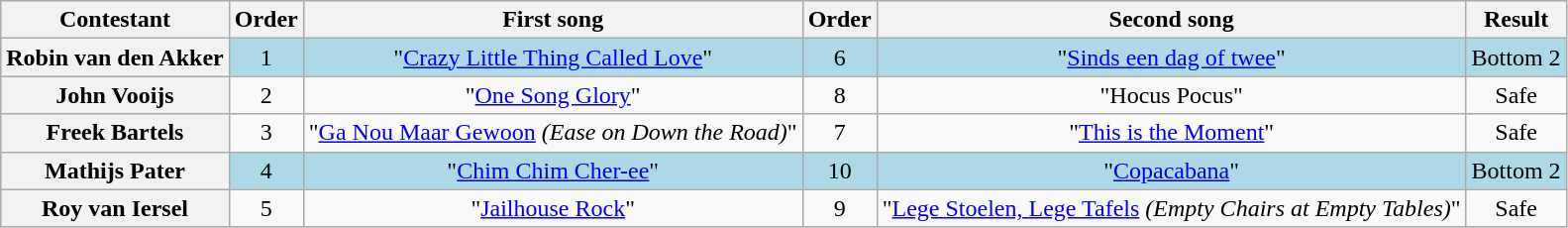<table class="wikitable plainrowheaders" style="text-align:center;">
<tr>
<th scope="col">Contestant</th>
<th scope="col">Order</th>
<th scope="col">First song</th>
<th scope="col">Order</th>
<th scope="col">Second song</th>
<th scope="col">Result</th>
</tr>
<tr style="background:lightblue;">
<th scope="row">Robin van den Akker</th>
<td>1</td>
<td>"<a href='#'>Crazy Little Thing Called Love</a>"</td>
<td>6</td>
<td>"<a href='#'>Sinds een dag of twee</a>"</td>
<td>Bottom 2</td>
</tr>
<tr>
<th scope="row">John Vooijs</th>
<td>2</td>
<td>"<a href='#'>One Song Glory</a>"</td>
<td>8</td>
<td>"Hocus Pocus"</td>
<td>Safe</td>
</tr>
<tr>
<th scope="row">Freek Bartels</th>
<td>3</td>
<td>"<a href='#'>Ga Nou Maar Gewoon</a> <em>(Ease on Down the Road)</em>"</td>
<td>7</td>
<td>"<a href='#'>This is the Moment</a>"</td>
<td>Safe</td>
</tr>
<tr style = "background:lightblue">
<th scope="row">Mathijs Pater</th>
<td>4</td>
<td>"<a href='#'>Chim Chim Cher-ee</a>"</td>
<td>10</td>
<td>"<a href='#'>Copacabana</a>"</td>
<td>Bottom 2</td>
</tr>
<tr>
<th scope="row">Roy van Iersel</th>
<td>5</td>
<td>"<a href='#'>Jailhouse Rock</a>"</td>
<td>9</td>
<td>"<a href='#'>Lege Stoelen, Lege Tafels</a> <em>(Empty Chairs at Empty Tables)</em>"</td>
<td>Safe</td>
</tr>
</table>
